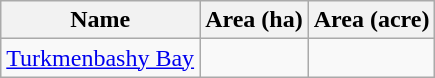<table class="wikitable sortable">
<tr>
<th scope="col" align=left>Name</th>
<th scope="col">Area (ha)</th>
<th scope="col">Area (acre)</th>
</tr>
<tr ---->
<td><a href='#'>Turkmenbashy Bay</a></td>
<td></td>
</tr>
</table>
